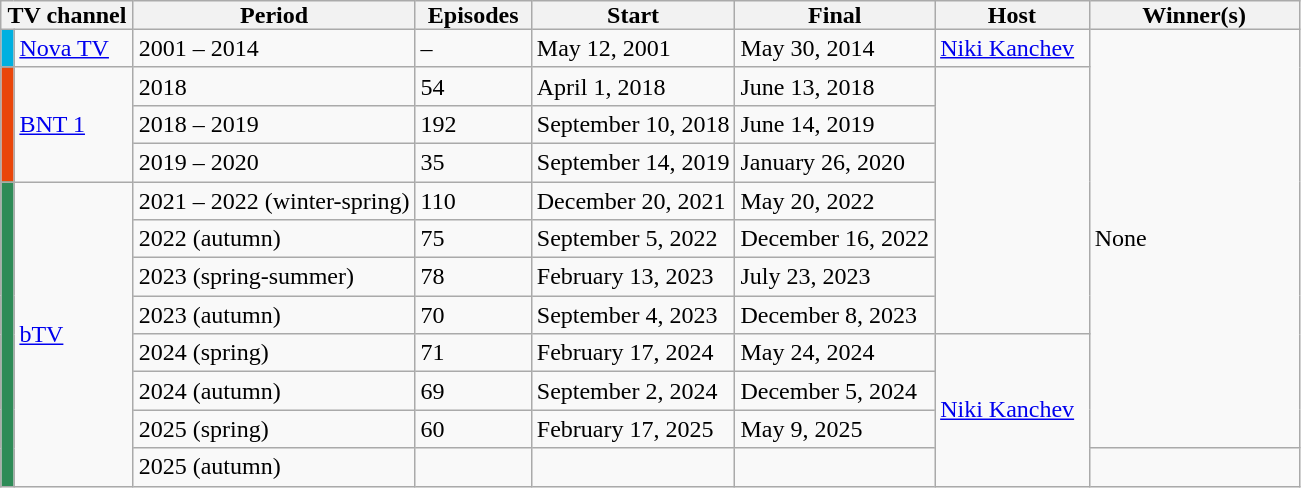<table class="wikitable" style="text-align:left">
<tr>
<th colspan="2" style="padding: 0px 4px">TV channel</th>
<th style="padding: 0px 8px">Period</th>
<th style="padding: 0px 8px">Episodes</th>
<th style="padding: 0px 8px">Start</th>
<th style="padding: 0px 35px">Final</th>
<th style="padding: 0px 35px">Host</th>
<th style="padding: 0px 35px">Winner(s)</th>
</tr>
<tr>
<td height="10" bgcolor="pinkblue"></td>
<td><a href='#'>Nova TV</a></td>
<td>2001 – 2014</td>
<td>–</td>
<td>May 12, 2001</td>
<td>May 30, 2014</td>
<td><a href='#'>Niki Kanchev</a></td>
<td rowspan="11">None</td>
</tr>
<tr>
<td rowspan="3" height="10" bgcolor="EA460A"></td>
<td rowspan="3"><a href='#'>BNT 1</a></td>
<td>2018</td>
<td>54</td>
<td>April 1, 2018</td>
<td>June 13, 2018</td>
<td rowspan="7"></td>
</tr>
<tr>
<td>2018 – 2019</td>
<td>192</td>
<td>September 10, 2018</td>
<td>June 14, 2019</td>
</tr>
<tr>
<td>2019 – 2020</td>
<td>35</td>
<td>September 14, 2019</td>
<td>January 26, 2020</td>
</tr>
<tr>
<td rowspan="8" height="10" bgcolor="2E8B57"></td>
<td rowspan="8"><a href='#'>bTV</a></td>
<td>2021 – 2022 (winter-spring)</td>
<td>110</td>
<td>December 20, 2021</td>
<td>May 20, 2022</td>
</tr>
<tr>
<td>2022 (autumn)</td>
<td>75</td>
<td>September 5, 2022</td>
<td>December 16, 2022</td>
</tr>
<tr>
<td>2023 (spring-summer)</td>
<td>78</td>
<td>February 13, 2023</td>
<td>July 23, 2023</td>
</tr>
<tr>
<td>2023 (autumn)</td>
<td>70</td>
<td>September 4, 2023</td>
<td>December 8, 2023</td>
</tr>
<tr>
<td>2024 (spring)</td>
<td>71</td>
<td>February 17, 2024</td>
<td>May 24, 2024</td>
<td rowspan="4"><a href='#'>Niki Kanchev</a></td>
</tr>
<tr>
<td>2024 (autumn)</td>
<td>69</td>
<td>September 2, 2024</td>
<td>December 5, 2024</td>
</tr>
<tr>
<td>2025 (spring)</td>
<td>60</td>
<td>February 17, 2025</td>
<td>May 9, 2025</td>
</tr>
<tr>
<td>2025 (autumn)</td>
<td></td>
<td></td>
<td></td>
<td></td>
</tr>
</table>
